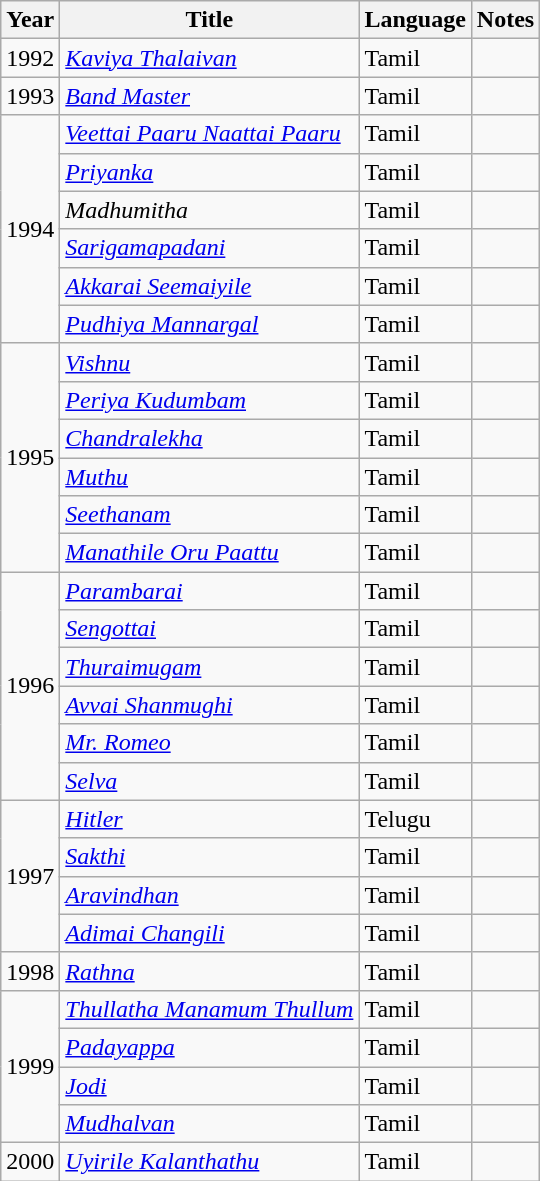<table class="wikitable">
<tr>
<th>Year</th>
<th>Title</th>
<th>Language</th>
<th>Notes</th>
</tr>
<tr>
<td>1992</td>
<td><em><a href='#'>Kaviya Thalaivan</a></em></td>
<td>Tamil</td>
<td></td>
</tr>
<tr>
<td>1993</td>
<td><em><a href='#'>Band Master</a></em></td>
<td>Tamil</td>
<td></td>
</tr>
<tr>
<td rowspan="6">1994</td>
<td><em><a href='#'>Veettai Paaru Naattai Paaru</a></em></td>
<td>Tamil</td>
<td></td>
</tr>
<tr>
<td><em><a href='#'>Priyanka</a></em></td>
<td>Tamil</td>
<td></td>
</tr>
<tr>
<td><em>Madhumitha</em></td>
<td>Tamil</td>
<td></td>
</tr>
<tr>
<td><em><a href='#'>Sarigamapadani</a></em></td>
<td>Tamil</td>
<td></td>
</tr>
<tr>
<td><em><a href='#'>Akkarai Seemaiyile</a></em></td>
<td>Tamil</td>
<td></td>
</tr>
<tr>
<td><em><a href='#'>Pudhiya Mannargal</a></em></td>
<td>Tamil</td>
<td></td>
</tr>
<tr>
<td rowspan="6">1995</td>
<td><em><a href='#'>Vishnu</a></em></td>
<td>Tamil</td>
<td></td>
</tr>
<tr>
<td><em><a href='#'>Periya Kudumbam</a></em></td>
<td>Tamil</td>
<td></td>
</tr>
<tr>
<td><em><a href='#'>Chandralekha</a></em></td>
<td>Tamil</td>
<td></td>
</tr>
<tr>
<td><em><a href='#'>Muthu</a></em></td>
<td>Tamil</td>
<td></td>
</tr>
<tr>
<td><em><a href='#'>Seethanam</a></em></td>
<td>Tamil</td>
<td></td>
</tr>
<tr>
<td><em><a href='#'>Manathile Oru Paattu</a></em></td>
<td>Tamil</td>
<td></td>
</tr>
<tr>
<td rowspan="6">1996</td>
<td><em><a href='#'>Parambarai</a></em></td>
<td>Tamil</td>
<td></td>
</tr>
<tr>
<td><em><a href='#'>Sengottai</a></em></td>
<td>Tamil</td>
<td></td>
</tr>
<tr>
<td><em><a href='#'>Thuraimugam</a></em></td>
<td>Tamil</td>
<td></td>
</tr>
<tr>
<td><em><a href='#'>Avvai Shanmughi</a></em></td>
<td>Tamil</td>
<td></td>
</tr>
<tr>
<td><em><a href='#'>Mr. Romeo</a></em></td>
<td>Tamil</td>
<td></td>
</tr>
<tr>
<td><em><a href='#'>Selva</a></em></td>
<td>Tamil</td>
<td></td>
</tr>
<tr>
<td rowspan="4">1997</td>
<td><em><a href='#'>Hitler</a></em></td>
<td>Telugu</td>
<td></td>
</tr>
<tr>
<td><em><a href='#'>Sakthi</a></em></td>
<td>Tamil</td>
<td></td>
</tr>
<tr>
<td><em><a href='#'>Aravindhan</a></em></td>
<td>Tamil</td>
<td></td>
</tr>
<tr>
<td><em><a href='#'>Adimai Changili</a></em></td>
<td>Tamil</td>
<td></td>
</tr>
<tr>
<td>1998</td>
<td><em><a href='#'>Rathna</a></em></td>
<td>Tamil</td>
<td></td>
</tr>
<tr>
<td rowspan="4">1999</td>
<td><em><a href='#'>Thullatha Manamum Thullum</a></em></td>
<td>Tamil</td>
<td></td>
</tr>
<tr>
<td><em><a href='#'>Padayappa</a></em></td>
<td>Tamil</td>
<td></td>
</tr>
<tr>
<td><em><a href='#'>Jodi</a></em></td>
<td>Tamil</td>
<td></td>
</tr>
<tr>
<td><em><a href='#'>Mudhalvan</a></em></td>
<td>Tamil</td>
<td></td>
</tr>
<tr>
<td>2000</td>
<td><em><a href='#'>Uyirile Kalanthathu</a></em></td>
<td>Tamil</td>
<td></td>
</tr>
</table>
